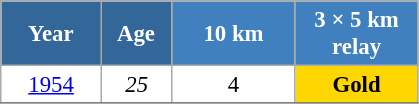<table class="wikitable" style="font-size:95%; text-align:center; border:grey solid 1px; border-collapse:collapse; background:#ffffff;">
<tr>
<th style="background-color:#369; color:white; width:60px;"> Year </th>
<th style="background-color:#369; color:white; width:40px;"> Age </th>
<th style="background-color:#4180be; color:white; width:75px;"> 10 km </th>
<th style="background-color:#4180be; color:white; width:75px;"> 3 × 5 km <br> relay </th>
</tr>
<tr>
<td><a href='#'>1954</a></td>
<td><em>25</em></td>
<td>4</td>
<td style="background:gold;"><strong>Gold</strong></td>
</tr>
<tr>
</tr>
</table>
